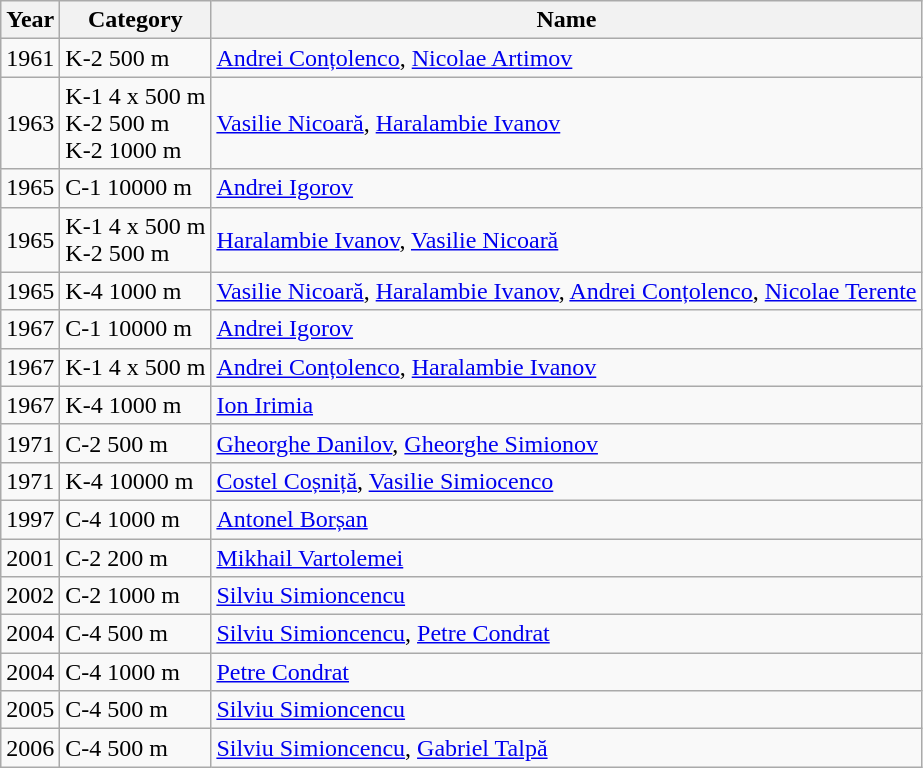<table class="wikitable" align=center>
<tr>
<th>Year</th>
<th>Category</th>
<th>Name</th>
</tr>
<tr>
<td>1961</td>
<td>K-2 500 m</td>
<td><a href='#'>Andrei Conțolenco</a>, <a href='#'>Nicolae Artimov</a></td>
</tr>
<tr>
<td>1963</td>
<td>K-1 4 x 500 m<br>K-2 500 m<br>K-2 1000 m</td>
<td><a href='#'>Vasilie Nicoară</a>, <a href='#'>Haralambie Ivanov</a></td>
</tr>
<tr>
<td>1965</td>
<td>C-1 10000 m</td>
<td><a href='#'>Andrei Igorov</a></td>
</tr>
<tr>
<td>1965</td>
<td>K-1 4 x 500 m<br>K-2 500 m</td>
<td><a href='#'>Haralambie Ivanov</a>, <a href='#'>Vasilie Nicoară</a></td>
</tr>
<tr>
<td>1965</td>
<td>K-4 1000 m</td>
<td><a href='#'>Vasilie Nicoară</a>, <a href='#'>Haralambie Ivanov</a>, <a href='#'>Andrei Conțolenco</a>, <a href='#'>Nicolae Terente</a></td>
</tr>
<tr>
<td>1967</td>
<td>C-1 10000 m</td>
<td><a href='#'>Andrei Igorov</a></td>
</tr>
<tr>
<td>1967</td>
<td>K-1 4 x 500 m</td>
<td><a href='#'>Andrei Conțolenco</a>, <a href='#'>Haralambie Ivanov</a></td>
</tr>
<tr>
<td>1967</td>
<td>K-4 1000 m</td>
<td><a href='#'>Ion Irimia</a></td>
</tr>
<tr>
<td>1971</td>
<td>C-2 500 m</td>
<td><a href='#'>Gheorghe Danilov</a>, <a href='#'>Gheorghe Simionov</a></td>
</tr>
<tr>
<td>1971</td>
<td>K-4 10000 m</td>
<td><a href='#'>Costel Coșniță</a>, <a href='#'>Vasilie Simiocenco</a></td>
</tr>
<tr>
<td>1997</td>
<td>C-4 1000 m</td>
<td><a href='#'>Antonel Borșan</a></td>
</tr>
<tr>
<td>2001</td>
<td>C-2 200 m</td>
<td><a href='#'>Mikhail Vartolemei</a></td>
</tr>
<tr>
<td>2002</td>
<td>C-2 1000 m</td>
<td><a href='#'>Silviu Simioncencu</a></td>
</tr>
<tr>
<td>2004</td>
<td>C-4 500 m</td>
<td><a href='#'>Silviu Simioncencu</a>, <a href='#'>Petre Condrat</a></td>
</tr>
<tr>
<td>2004</td>
<td>C-4 1000 m</td>
<td><a href='#'>Petre Condrat</a></td>
</tr>
<tr>
<td>2005</td>
<td>C-4 500 m</td>
<td><a href='#'>Silviu Simioncencu</a></td>
</tr>
<tr>
<td>2006</td>
<td>C-4 500 m</td>
<td><a href='#'>Silviu Simioncencu</a>, <a href='#'>Gabriel Talpă</a></td>
</tr>
</table>
